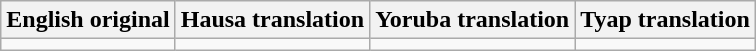<table class="wikitable">
<tr>
<th>English original</th>
<th>Hausa translation</th>
<th>Yoruba translation</th>
<th>Tyap translation</th>
</tr>
<tr>
<td></td>
<td></td>
<td></td>
<td></td>
</tr>
</table>
